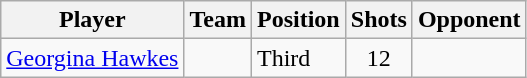<table class="wikitable">
<tr>
<th>Player</th>
<th>Team</th>
<th>Position</th>
<th>Shots</th>
<th>Opponent</th>
</tr>
<tr>
<td><a href='#'>Georgina Hawkes</a></td>
<td></td>
<td>Third</td>
<td style="text-align: center;">12</td>
<td></td>
</tr>
</table>
